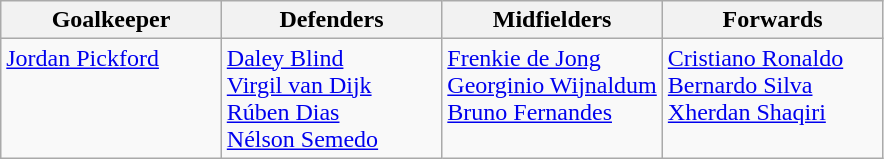<table class="wikitable">
<tr>
<th style="width:25%;">Goalkeeper</th>
<th style="width:25%;">Defenders</th>
<th style="width:25%;">Midfielders</th>
<th style="width:25%;">Forwards</th>
</tr>
<tr style="vertical-align:top;">
<td> <a href='#'>Jordan Pickford</a></td>
<td> <a href='#'>Daley Blind</a><br> <a href='#'>Virgil van Dijk</a><br> <a href='#'>Rúben Dias</a><br> <a href='#'>Nélson Semedo</a></td>
<td> <a href='#'>Frenkie de Jong</a><br> <a href='#'>Georginio Wijnaldum</a><br> <a href='#'>Bruno Fernandes</a></td>
<td> <a href='#'>Cristiano Ronaldo</a><br> <a href='#'>Bernardo Silva</a><br> <a href='#'>Xherdan Shaqiri</a></td>
</tr>
</table>
